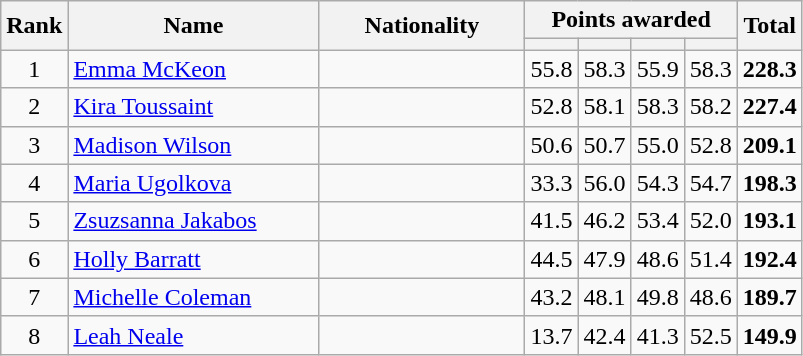<table class="wikitable" style="text-align:center;">
<tr>
<th rowspan=2>Rank</th>
<th rowspan=2 width=160>Name</th>
<th rowspan=2 width=130>Nationality</th>
<th colspan=4>Points awarded</th>
<th rowspan=2>Total</th>
</tr>
<tr>
<th></th>
<th></th>
<th></th>
<th></th>
</tr>
<tr>
<td>1</td>
<td align=left><a href='#'>Emma McKeon</a></td>
<td align=left></td>
<td>55.8</td>
<td>58.3</td>
<td>55.9</td>
<td>58.3</td>
<td><strong>228.3</strong></td>
</tr>
<tr>
<td>2</td>
<td align=left><a href='#'>Kira Toussaint</a></td>
<td align=left></td>
<td>52.8</td>
<td>58.1</td>
<td>58.3</td>
<td>58.2</td>
<td><strong>227.4</strong></td>
</tr>
<tr>
<td>3</td>
<td align=left><a href='#'>Madison Wilson</a></td>
<td align=left></td>
<td>50.6</td>
<td>50.7</td>
<td>55.0</td>
<td>52.8</td>
<td><strong>209.1</strong></td>
</tr>
<tr>
<td>4</td>
<td align=left><a href='#'>Maria Ugolkova</a></td>
<td align=left></td>
<td>33.3</td>
<td>56.0</td>
<td>54.3</td>
<td>54.7</td>
<td><strong>198.3</strong></td>
</tr>
<tr>
<td>5</td>
<td align=left><a href='#'>Zsuzsanna Jakabos</a></td>
<td align=left></td>
<td>41.5</td>
<td>46.2</td>
<td>53.4</td>
<td>52.0</td>
<td><strong>193.1</strong></td>
</tr>
<tr>
<td>6</td>
<td align=left><a href='#'>Holly Barratt</a></td>
<td align=left></td>
<td>44.5</td>
<td>47.9</td>
<td>48.6</td>
<td>51.4</td>
<td><strong>192.4</strong></td>
</tr>
<tr>
<td>7</td>
<td align=left><a href='#'>Michelle Coleman</a></td>
<td align=left></td>
<td>43.2</td>
<td>48.1</td>
<td>49.8</td>
<td>48.6</td>
<td><strong>189.7</strong></td>
</tr>
<tr>
<td>8</td>
<td align=left><a href='#'>Leah Neale</a></td>
<td align=left></td>
<td>13.7</td>
<td>42.4</td>
<td>41.3</td>
<td>52.5</td>
<td><strong>149.9</strong></td>
</tr>
</table>
